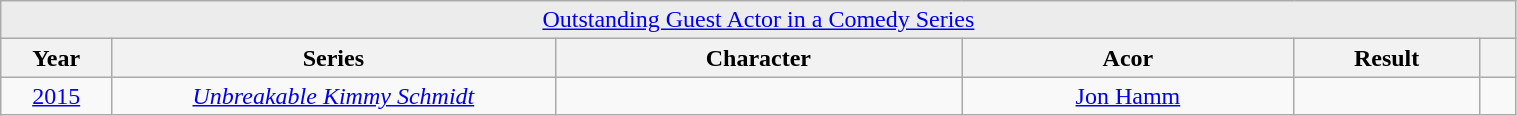<table class="wikitable plainrowheaders" style="font-size: 100%" width=80%>
<tr>
<td style="background: #ececec; color:grey; text-align:center;" colspan="10"><a href='#'>Outstanding Guest Actor in a Comedy Series</a></td>
</tr>
<tr>
<th width="6%">Year</th>
<th width="24%">Series</th>
<th width="22%">Character</th>
<th width="18%">Acor</th>
<th width="10%">Result</th>
<th width="2%"></th>
</tr>
<tr>
<td style="text-align:center;"><a href='#'>2015</a></td>
<td style="text-align:center;"><em><a href='#'>Unbreakable Kimmy Schmidt</a></em></td>
<td style="text-align:center;"></td>
<td style="text-align:center;"><a href='#'>Jon Hamm</a></td>
<td></td>
<td style="text-align:center;"></td>
</tr>
</table>
